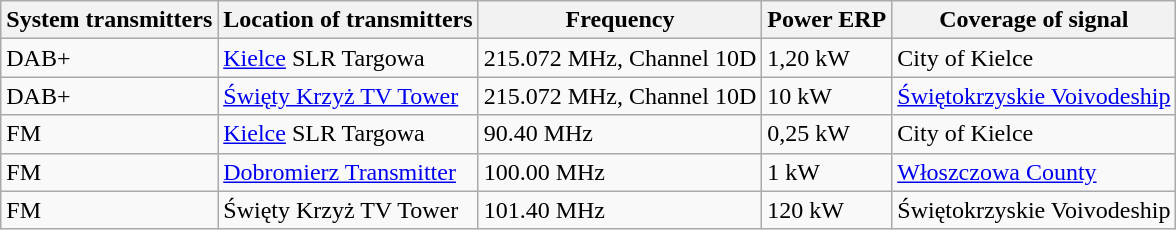<table class="wikitable">
<tr>
<th>System transmitters</th>
<th>Location of transmitters</th>
<th>Frequency</th>
<th>Power ERP</th>
<th>Coverage of signal</th>
</tr>
<tr>
<td>DAB+</td>
<td><a href='#'>Kielce</a> SLR Targowa</td>
<td>215.072 MHz, Channel 10D</td>
<td>1,20 kW</td>
<td>City of Kielce</td>
</tr>
<tr>
<td>DAB+</td>
<td><a href='#'>Święty Krzyż TV Tower</a></td>
<td>215.072 MHz, Channel 10D</td>
<td>10 kW</td>
<td><a href='#'>Świętokrzyskie Voivodeship</a></td>
</tr>
<tr>
<td>FM</td>
<td><a href='#'>Kielce</a> SLR Targowa</td>
<td>90.40 MHz</td>
<td>0,25 kW</td>
<td>City of Kielce</td>
</tr>
<tr>
<td>FM</td>
<td><a href='#'>Dobromierz Transmitter</a></td>
<td>100.00 MHz</td>
<td>1 kW</td>
<td><a href='#'>Włoszczowa County</a></td>
</tr>
<tr>
<td>FM</td>
<td>Święty Krzyż TV Tower</td>
<td>101.40 MHz</td>
<td>120 kW</td>
<td>Świętokrzyskie Voivodeship</td>
</tr>
</table>
